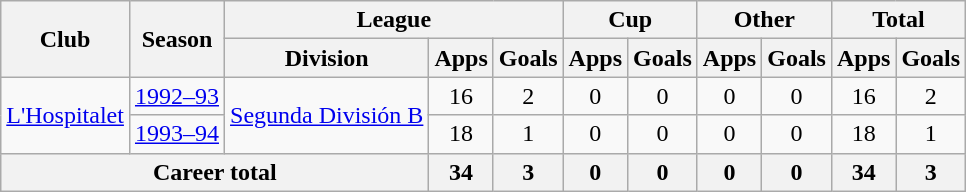<table class="wikitable" style="text-align: center">
<tr>
<th rowspan="2">Club</th>
<th rowspan="2">Season</th>
<th colspan="3">League</th>
<th colspan="2">Cup</th>
<th colspan="2">Other</th>
<th colspan="2">Total</th>
</tr>
<tr>
<th>Division</th>
<th>Apps</th>
<th>Goals</th>
<th>Apps</th>
<th>Goals</th>
<th>Apps</th>
<th>Goals</th>
<th>Apps</th>
<th>Goals</th>
</tr>
<tr>
<td rowspan="2"><a href='#'>L'Hospitalet</a></td>
<td><a href='#'>1992–93</a></td>
<td rowspan="2"><a href='#'>Segunda División B</a></td>
<td>16</td>
<td>2</td>
<td>0</td>
<td>0</td>
<td>0</td>
<td>0</td>
<td>16</td>
<td>2</td>
</tr>
<tr>
<td><a href='#'>1993–94</a></td>
<td>18</td>
<td>1</td>
<td>0</td>
<td>0</td>
<td>0</td>
<td>0</td>
<td>18</td>
<td>1</td>
</tr>
<tr>
<th colspan="3">Career total</th>
<th>34</th>
<th>3</th>
<th>0</th>
<th>0</th>
<th>0</th>
<th>0</th>
<th>34</th>
<th>3</th>
</tr>
</table>
